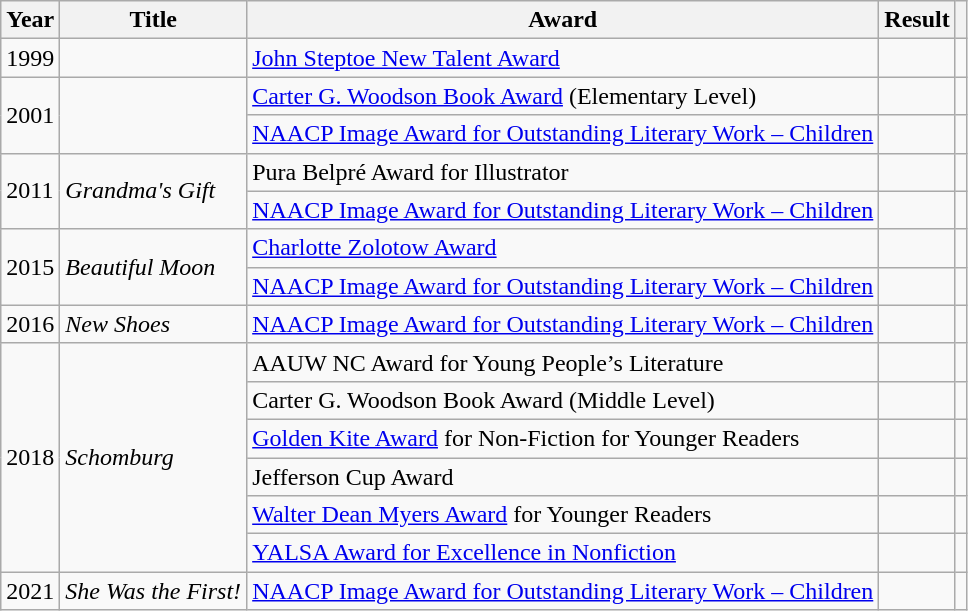<table class="wikitable">
<tr>
<th>Year</th>
<th>Title</th>
<th>Award</th>
<th>Result</th>
<th></th>
</tr>
<tr>
<td>1999</td>
<td></td>
<td><a href='#'>John Steptoe New Talent Award</a></td>
<td></td>
<td></td>
</tr>
<tr>
<td rowspan="2">2001</td>
<td rowspan="2"></td>
<td><a href='#'>Carter G. Woodson Book Award</a> (Elementary Level)</td>
<td></td>
<td></td>
</tr>
<tr>
<td><a href='#'>NAACP Image Award for Outstanding Literary Work – Children</a></td>
<td></td>
<td></td>
</tr>
<tr>
<td rowspan="2">2011</td>
<td rowspan="2"><em>Grandma's Gift</em></td>
<td>Pura Belpré Award for Illustrator</td>
<td></td>
<td></td>
</tr>
<tr>
<td><a href='#'>NAACP Image Award for Outstanding Literary Work – Children</a></td>
<td></td>
<td></td>
</tr>
<tr>
<td rowspan="2">2015</td>
<td rowspan="2"><em>Beautiful Moon</em></td>
<td><a href='#'>Charlotte Zolotow Award</a></td>
<td></td>
<td></td>
</tr>
<tr>
<td><a href='#'>NAACP Image Award for Outstanding Literary Work – Children</a></td>
<td></td>
<td></td>
</tr>
<tr>
<td>2016</td>
<td><em>New Shoes</em></td>
<td><a href='#'>NAACP Image Award for Outstanding Literary Work – Children</a></td>
<td></td>
<td></td>
</tr>
<tr>
<td rowspan="6">2018</td>
<td rowspan="6"><em>Schomburg</em></td>
<td>AAUW NC Award for Young People’s Literature</td>
<td></td>
<td></td>
</tr>
<tr>
<td>Carter G. Woodson Book Award (Middle Level)</td>
<td></td>
<td></td>
</tr>
<tr>
<td><a href='#'>Golden Kite Award</a> for Non-Fiction for Younger Readers</td>
<td></td>
<td></td>
</tr>
<tr>
<td>Jefferson Cup Award</td>
<td></td>
<td></td>
</tr>
<tr>
<td><a href='#'>Walter Dean Myers Award</a> for Younger Readers</td>
<td></td>
<td></td>
</tr>
<tr>
<td><a href='#'>YALSA Award for Excellence in Nonfiction</a></td>
<td></td>
<td></td>
</tr>
<tr>
<td>2021</td>
<td><em>She Was the First!</em></td>
<td><a href='#'>NAACP Image Award for Outstanding Literary Work – Children</a></td>
<td></td>
<td></td>
</tr>
</table>
